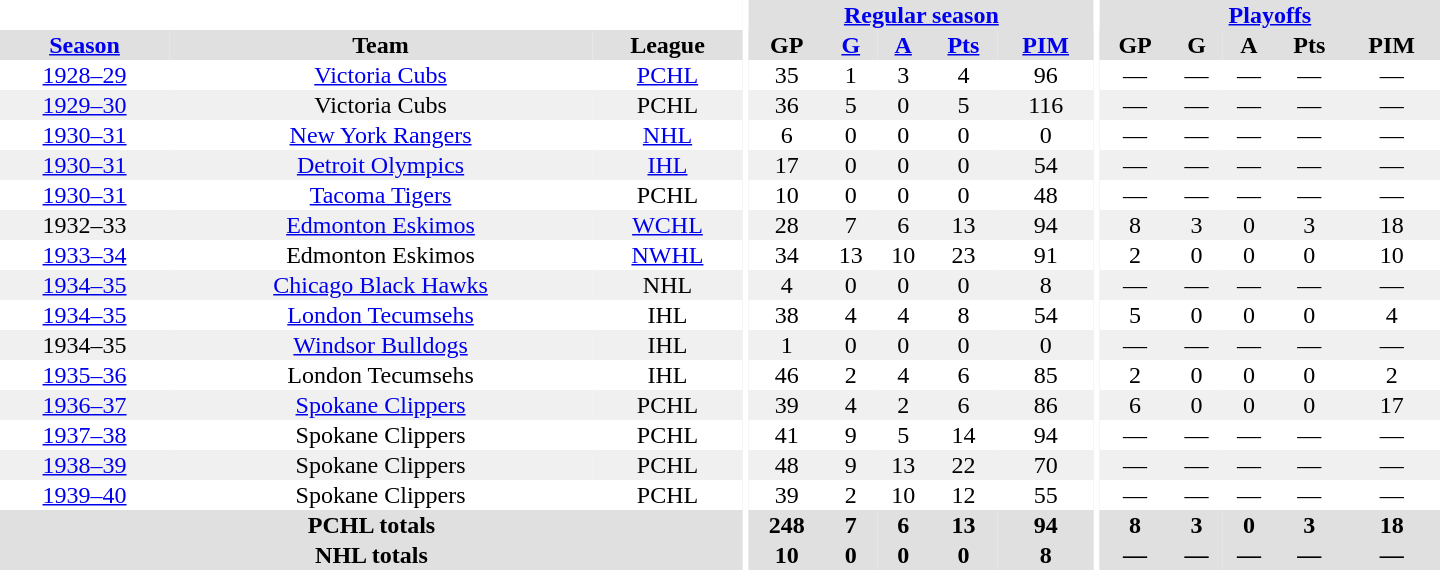<table border="0" cellpadding="1" cellspacing="0" style="text-align:center; width:60em">
<tr bgcolor="#e0e0e0">
<th colspan="3" bgcolor="#ffffff"></th>
<th rowspan="100" bgcolor="#ffffff"></th>
<th colspan="5"><a href='#'>Regular season</a></th>
<th rowspan="100" bgcolor="#ffffff"></th>
<th colspan="5"><a href='#'>Playoffs</a></th>
</tr>
<tr bgcolor="#e0e0e0">
<th><a href='#'>Season</a></th>
<th>Team</th>
<th>League</th>
<th>GP</th>
<th><a href='#'>G</a></th>
<th><a href='#'>A</a></th>
<th><a href='#'>Pts</a></th>
<th><a href='#'>PIM</a></th>
<th>GP</th>
<th>G</th>
<th>A</th>
<th>Pts</th>
<th>PIM</th>
</tr>
<tr>
<td><a href='#'>1928–29</a></td>
<td><a href='#'>Victoria Cubs</a></td>
<td><a href='#'>PCHL</a></td>
<td>35</td>
<td>1</td>
<td>3</td>
<td>4</td>
<td>96</td>
<td>—</td>
<td>—</td>
<td>—</td>
<td>—</td>
<td>—</td>
</tr>
<tr bgcolor="#f0f0f0">
<td><a href='#'>1929–30</a></td>
<td>Victoria Cubs</td>
<td>PCHL</td>
<td>36</td>
<td>5</td>
<td>0</td>
<td>5</td>
<td>116</td>
<td>—</td>
<td>—</td>
<td>—</td>
<td>—</td>
<td>—</td>
</tr>
<tr>
<td><a href='#'>1930–31</a></td>
<td><a href='#'>New York Rangers</a></td>
<td><a href='#'>NHL</a></td>
<td>6</td>
<td>0</td>
<td>0</td>
<td>0</td>
<td>0</td>
<td>—</td>
<td>—</td>
<td>—</td>
<td>—</td>
<td>—</td>
</tr>
<tr bgcolor="#f0f0f0">
<td><a href='#'>1930–31</a></td>
<td><a href='#'>Detroit Olympics</a></td>
<td><a href='#'>IHL</a></td>
<td>17</td>
<td>0</td>
<td>0</td>
<td>0</td>
<td>54</td>
<td>—</td>
<td>—</td>
<td>—</td>
<td>—</td>
<td>—</td>
</tr>
<tr>
<td><a href='#'>1930–31</a></td>
<td><a href='#'>Tacoma Tigers</a></td>
<td>PCHL</td>
<td>10</td>
<td>0</td>
<td>0</td>
<td>0</td>
<td>48</td>
<td>—</td>
<td>—</td>
<td>—</td>
<td>—</td>
<td>—</td>
</tr>
<tr bgcolor="#f0f0f0">
<td>1932–33</td>
<td><a href='#'>Edmonton Eskimos</a></td>
<td><a href='#'>WCHL</a></td>
<td>28</td>
<td>7</td>
<td>6</td>
<td>13</td>
<td>94</td>
<td>8</td>
<td>3</td>
<td>0</td>
<td>3</td>
<td>18</td>
</tr>
<tr>
<td><a href='#'>1933–34</a></td>
<td>Edmonton Eskimos</td>
<td><a href='#'>NWHL</a></td>
<td>34</td>
<td>13</td>
<td>10</td>
<td>23</td>
<td>91</td>
<td>2</td>
<td>0</td>
<td>0</td>
<td>0</td>
<td>10</td>
</tr>
<tr bgcolor="#f0f0f0">
<td><a href='#'>1934–35</a></td>
<td><a href='#'>Chicago Black Hawks</a></td>
<td>NHL</td>
<td>4</td>
<td>0</td>
<td>0</td>
<td>0</td>
<td>8</td>
<td>—</td>
<td>—</td>
<td>—</td>
<td>—</td>
<td>—</td>
</tr>
<tr>
<td><a href='#'>1934–35</a></td>
<td><a href='#'>London Tecumsehs</a></td>
<td>IHL</td>
<td>38</td>
<td>4</td>
<td>4</td>
<td>8</td>
<td>54</td>
<td>5</td>
<td>0</td>
<td>0</td>
<td>0</td>
<td>4</td>
</tr>
<tr bgcolor="#f0f0f0">
<td>1934–35</td>
<td><a href='#'>Windsor Bulldogs</a></td>
<td>IHL</td>
<td>1</td>
<td>0</td>
<td>0</td>
<td>0</td>
<td>0</td>
<td>—</td>
<td>—</td>
<td>—</td>
<td>—</td>
<td>—</td>
</tr>
<tr>
<td><a href='#'>1935–36</a></td>
<td>London Tecumsehs</td>
<td>IHL</td>
<td>46</td>
<td>2</td>
<td>4</td>
<td>6</td>
<td>85</td>
<td>2</td>
<td>0</td>
<td>0</td>
<td>0</td>
<td>2</td>
</tr>
<tr bgcolor="#f0f0f0">
<td><a href='#'>1936–37</a></td>
<td><a href='#'>Spokane Clippers</a></td>
<td>PCHL</td>
<td>39</td>
<td>4</td>
<td>2</td>
<td>6</td>
<td>86</td>
<td>6</td>
<td>0</td>
<td>0</td>
<td>0</td>
<td>17</td>
</tr>
<tr>
<td><a href='#'>1937–38</a></td>
<td>Spokane Clippers</td>
<td>PCHL</td>
<td>41</td>
<td>9</td>
<td>5</td>
<td>14</td>
<td>94</td>
<td>—</td>
<td>—</td>
<td>—</td>
<td>—</td>
<td>—</td>
</tr>
<tr bgcolor="#f0f0f0">
<td><a href='#'>1938–39</a></td>
<td>Spokane Clippers</td>
<td>PCHL</td>
<td>48</td>
<td>9</td>
<td>13</td>
<td>22</td>
<td>70</td>
<td>—</td>
<td>—</td>
<td>—</td>
<td>—</td>
<td>—</td>
</tr>
<tr>
<td><a href='#'>1939–40</a></td>
<td>Spokane Clippers</td>
<td>PCHL</td>
<td>39</td>
<td>2</td>
<td>10</td>
<td>12</td>
<td>55</td>
<td>—</td>
<td>—</td>
<td>—</td>
<td>—</td>
<td>—</td>
</tr>
<tr bgcolor="#e0e0e0">
<th colspan="3">PCHL totals</th>
<th>248</th>
<th>7</th>
<th>6</th>
<th>13</th>
<th>94</th>
<th>8</th>
<th>3</th>
<th>0</th>
<th>3</th>
<th>18</th>
</tr>
<tr bgcolor="#e0e0e0">
<th colspan="3">NHL totals</th>
<th>10</th>
<th>0</th>
<th>0</th>
<th>0</th>
<th>8</th>
<th>—</th>
<th>—</th>
<th>—</th>
<th>—</th>
<th>—</th>
</tr>
</table>
